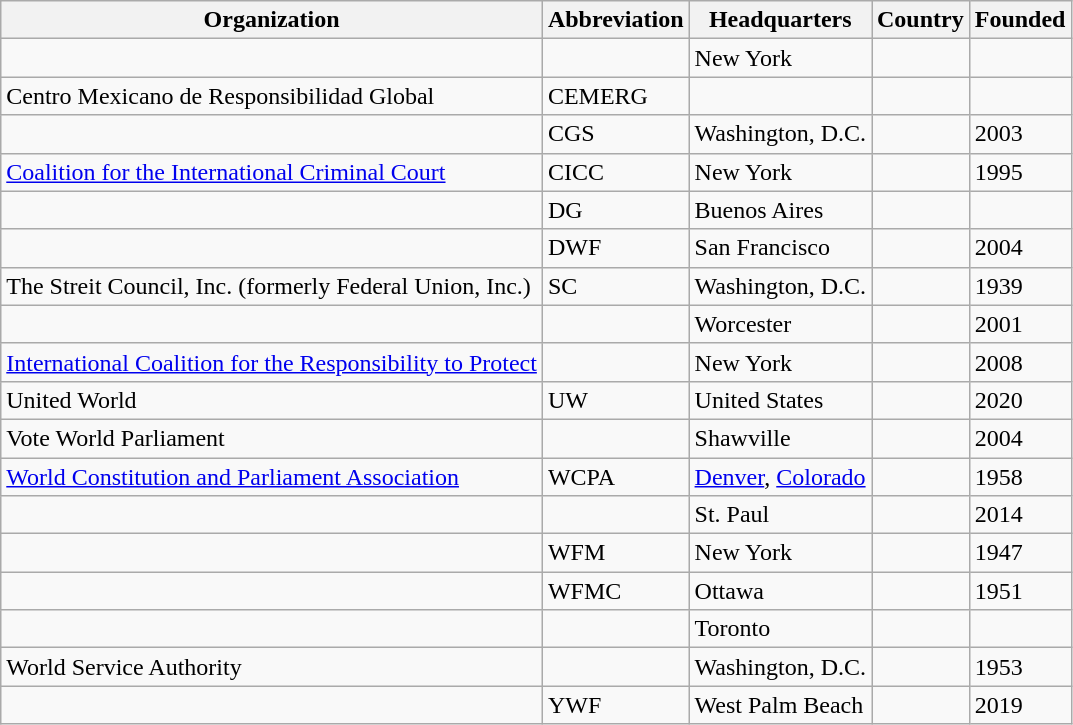<table class="wikitable sortable">
<tr>
<th>Organization</th>
<th>Abbreviation</th>
<th>Headquarters</th>
<th>Country</th>
<th>Founded</th>
</tr>
<tr>
<td></td>
<td></td>
<td>New York</td>
<td></td>
<td></td>
</tr>
<tr>
<td>Centro Mexicano de Responsibilidad Global</td>
<td>CEMERG</td>
<td></td>
<td></td>
<td></td>
</tr>
<tr>
<td></td>
<td>CGS</td>
<td>Washington, D.C.</td>
<td></td>
<td>2003</td>
</tr>
<tr>
<td><a href='#'>Coalition for the International Criminal Court</a></td>
<td>CICC</td>
<td>New York</td>
<td></td>
<td>1995</td>
</tr>
<tr>
<td></td>
<td>DG</td>
<td>Buenos Aires</td>
<td></td>
<td></td>
</tr>
<tr>
<td></td>
<td>DWF</td>
<td>San Francisco</td>
<td></td>
<td>2004</td>
</tr>
<tr>
<td>The Streit Council, Inc. (formerly Federal Union, Inc.)</td>
<td>SC</td>
<td>Washington, D.C.</td>
<td></td>
<td>1939</td>
</tr>
<tr>
<td></td>
<td></td>
<td>Worcester</td>
<td></td>
<td>2001</td>
</tr>
<tr>
<td><a href='#'>International Coalition for the Responsibility to Protect</a></td>
<td></td>
<td>New York</td>
<td></td>
<td>2008</td>
</tr>
<tr>
<td>United World</td>
<td>UW</td>
<td>United States</td>
<td></td>
<td>2020</td>
</tr>
<tr>
<td>Vote World Parliament</td>
<td></td>
<td>Shawville</td>
<td></td>
<td>2004</td>
</tr>
<tr>
<td><a href='#'>World Constitution and Parliament Association</a></td>
<td>WCPA</td>
<td><a href='#'>Denver</a>, <a href='#'>Colorado</a></td>
<td></td>
<td>1958</td>
</tr>
<tr>
<td></td>
<td></td>
<td>St. Paul</td>
<td></td>
<td>2014</td>
</tr>
<tr>
<td></td>
<td>WFM</td>
<td>New York</td>
<td></td>
<td>1947</td>
</tr>
<tr>
<td></td>
<td>WFMC</td>
<td>Ottawa</td>
<td></td>
<td>1951</td>
</tr>
<tr>
<td></td>
<td></td>
<td>Toronto</td>
<td></td>
<td></td>
</tr>
<tr>
<td>World Service Authority</td>
<td></td>
<td>Washington, D.C.</td>
<td></td>
<td>1953</td>
</tr>
<tr>
<td></td>
<td>YWF</td>
<td>West Palm Beach</td>
<td></td>
<td>2019</td>
</tr>
</table>
